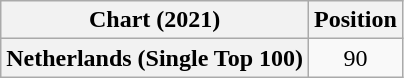<table class="wikitable plainrowheaders" style="text-align:center">
<tr>
<th scope="col">Chart (2021)</th>
<th scope="col">Position</th>
</tr>
<tr>
<th scope="row">Netherlands (Single Top 100)</th>
<td>90</td>
</tr>
</table>
